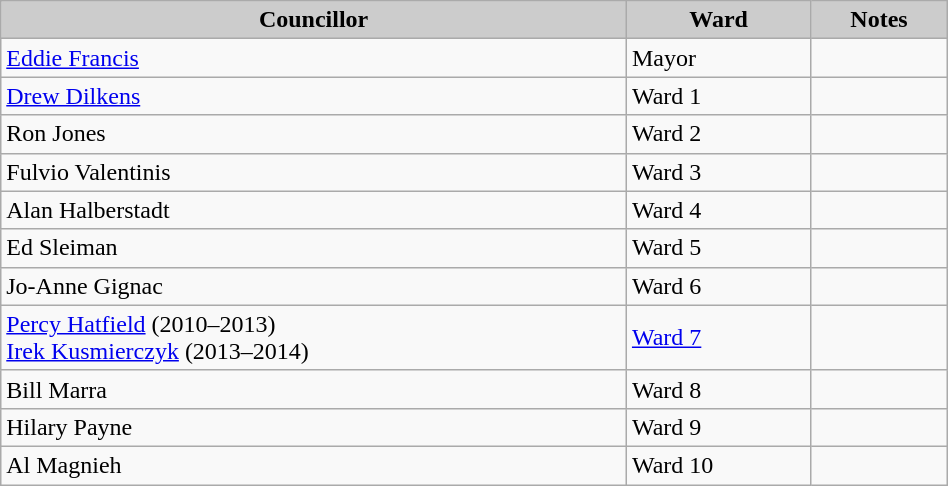<table class="wikitable" width=50%>
<tr>
<th style="background:#cccccc;"><strong>Councillor</strong></th>
<th style="background:#cccccc;"><strong>Ward</strong></th>
<th style="background:#cccccc;"><strong>Notes</strong></th>
</tr>
<tr>
<td><a href='#'>Eddie Francis</a></td>
<td>Mayor</td>
<td></td>
</tr>
<tr>
<td><a href='#'>Drew Dilkens</a></td>
<td>Ward 1</td>
<td></td>
</tr>
<tr>
<td>Ron Jones</td>
<td>Ward 2</td>
<td></td>
</tr>
<tr>
<td>Fulvio Valentinis</td>
<td>Ward 3</td>
<td></td>
</tr>
<tr>
<td>Alan Halberstadt</td>
<td>Ward 4</td>
<td></td>
</tr>
<tr>
<td>Ed Sleiman</td>
<td>Ward 5</td>
<td></td>
</tr>
<tr>
<td>Jo-Anne Gignac</td>
<td>Ward 6</td>
<td></td>
</tr>
<tr>
<td><a href='#'>Percy Hatfield</a> (2010–2013)<br><a href='#'>Irek Kusmierczyk</a> (2013–2014)</td>
<td><a href='#'>Ward 7</a></td>
<td></td>
</tr>
<tr>
<td>Bill Marra</td>
<td>Ward 8</td>
<td></td>
</tr>
<tr>
<td>Hilary Payne</td>
<td>Ward 9</td>
<td></td>
</tr>
<tr>
<td>Al Magnieh</td>
<td>Ward 10</td>
<td></td>
</tr>
</table>
